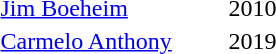<table style="border:'1' 'solid' 'gray' " width="200" style="text-align:center">
<tr>
</tr>
<tr>
<td><a href='#'>Jim Boeheim</a></td>
<td>2010</td>
</tr>
<tr>
<td><a href='#'>Carmelo Anthony</a></td>
<td>2019</td>
</tr>
</table>
